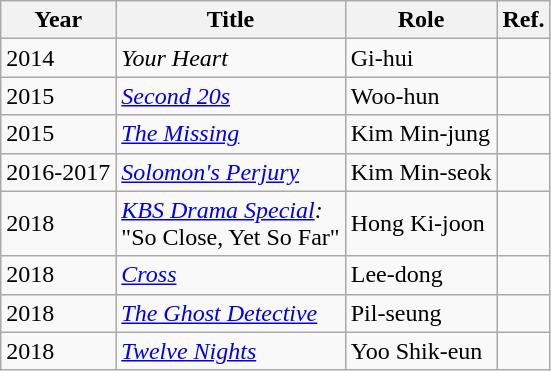<table class="wikitable">
<tr>
<th>Year</th>
<th>Title</th>
<th>Role</th>
<th>Ref.</th>
</tr>
<tr>
<td>2014</td>
<td><em>Your Heart</em></td>
<td>Gi-hui</td>
<td></td>
</tr>
<tr>
<td>2015</td>
<td><em><a href='#'>Second 20s</a></em></td>
<td>Woo-hun</td>
<td></td>
</tr>
<tr>
<td>2015</td>
<td><em><a href='#'>The Missing</a></em></td>
<td>Kim Min-jung</td>
<td></td>
</tr>
<tr>
<td>2016-2017</td>
<td><em><a href='#'>Solomon's Perjury</a></em></td>
<td>Kim Min-seok</td>
<td></td>
</tr>
<tr>
<td>2018</td>
<td><em><a href='#'>KBS Drama Special</a>:</em><br> "So Close, Yet So Far"</td>
<td>Hong Ki-joon</td>
<td></td>
</tr>
<tr>
<td>2018</td>
<td><em><a href='#'>Cross</a></em></td>
<td>Lee-dong</td>
<td></td>
</tr>
<tr>
<td>2018</td>
<td><em><a href='#'>The Ghost Detective</a></em></td>
<td>Pil-seung</td>
<td></td>
</tr>
<tr>
<td>2018</td>
<td><em><a href='#'>Twelve Nights</a></em></td>
<td>Yoo Shik-eun</td>
<td></td>
</tr>
</table>
